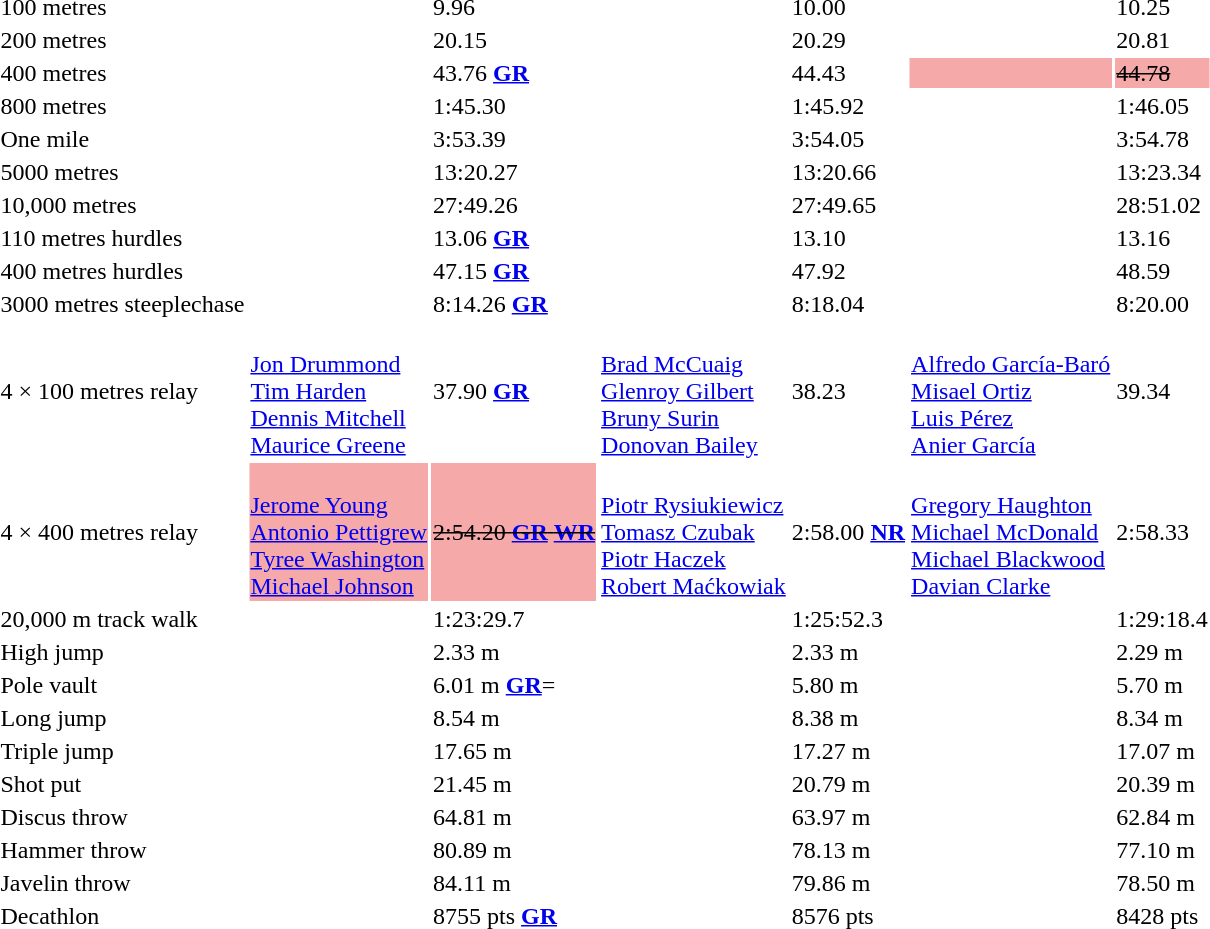<table>
<tr>
<td>100 metres</td>
<td></td>
<td>9.96</td>
<td></td>
<td>10.00</td>
<td></td>
<td>10.25</td>
</tr>
<tr>
<td>200 metres</td>
<td></td>
<td>20.15</td>
<td></td>
<td>20.29</td>
<td></td>
<td>20.81</td>
</tr>
<tr>
<td>400 metres</td>
<td></td>
<td>43.76 <strong><a href='#'>GR</a></strong></td>
<td></td>
<td>44.43</td>
<td bgcolor=#F5A9A9></td>
<td bgcolor=#F5A9A9><s>44.78</s></td>
</tr>
<tr>
<td>800 metres</td>
<td></td>
<td>1:45.30</td>
<td></td>
<td>1:45.92</td>
<td></td>
<td>1:46.05</td>
</tr>
<tr>
<td>One mile</td>
<td></td>
<td>3:53.39</td>
<td></td>
<td>3:54.05</td>
<td></td>
<td>3:54.78</td>
</tr>
<tr>
<td>5000 metres</td>
<td></td>
<td>13:20.27</td>
<td></td>
<td>13:20.66</td>
<td></td>
<td>13:23.34</td>
</tr>
<tr>
<td>10,000 metres</td>
<td></td>
<td>27:49.26</td>
<td></td>
<td>27:49.65</td>
<td></td>
<td>28:51.02</td>
</tr>
<tr>
<td>110 metres hurdles</td>
<td></td>
<td>13.06 <strong><a href='#'>GR</a></strong></td>
<td></td>
<td>13.10</td>
<td></td>
<td>13.16</td>
</tr>
<tr>
<td>400 metres hurdles</td>
<td></td>
<td>47.15 <strong><a href='#'>GR</a></strong></td>
<td></td>
<td>47.92</td>
<td></td>
<td>48.59</td>
</tr>
<tr>
<td>3000 metres steeplechase</td>
<td></td>
<td>8:14.26 <strong><a href='#'>GR</a></strong></td>
<td></td>
<td>8:18.04</td>
<td></td>
<td>8:20.00</td>
</tr>
<tr>
<td>4 × 100 metres relay</td>
<td><br><a href='#'>Jon Drummond</a><br><a href='#'>Tim Harden</a><br><a href='#'>Dennis Mitchell</a><br><a href='#'>Maurice Greene</a></td>
<td>37.90 <strong><a href='#'>GR</a></strong></td>
<td><br><a href='#'>Brad McCuaig</a><br><a href='#'>Glenroy Gilbert</a><br><a href='#'>Bruny Surin</a><br><a href='#'>Donovan Bailey</a></td>
<td>38.23</td>
<td><br><a href='#'>Alfredo García-Baró</a><br><a href='#'>Misael Ortiz</a><br><a href='#'>Luis Pérez</a><br><a href='#'>Anier García</a></td>
<td>39.34</td>
</tr>
<tr>
<td>4 × 400 metres relay</td>
<td bgcolor=#F5A9A9><br><a href='#'>Jerome Young</a><br><a href='#'>Antonio Pettigrew</a><br><a href='#'>Tyree Washington</a><br><a href='#'>Michael Johnson</a></td>
<td bgcolor=#F5A9A9><s>2:54.20 <strong><a href='#'>GR</a></strong> <strong><a href='#'>WR</a></strong></s></td>
<td><br><a href='#'>Piotr Rysiukiewicz</a><br><a href='#'>Tomasz Czubak</a><br><a href='#'>Piotr Haczek</a><br><a href='#'>Robert Maćkowiak</a></td>
<td>2:58.00 <strong><a href='#'>NR</a></strong></td>
<td><br><a href='#'>Gregory Haughton</a><br><a href='#'>Michael McDonald</a><br><a href='#'>Michael Blackwood</a><br><a href='#'>Davian Clarke</a></td>
<td>2:58.33</td>
</tr>
<tr>
<td>20,000 m track walk</td>
<td></td>
<td>1:23:29.7</td>
<td></td>
<td>1:25:52.3</td>
<td></td>
<td>1:29:18.4</td>
</tr>
<tr>
<td>High jump</td>
<td></td>
<td>2.33 m</td>
<td></td>
<td>2.33 m</td>
<td></td>
<td>2.29 m</td>
</tr>
<tr>
<td>Pole vault</td>
<td></td>
<td>6.01 m <strong><a href='#'>GR</a></strong>=</td>
<td></td>
<td>5.80 m</td>
<td></td>
<td>5.70 m</td>
</tr>
<tr>
<td>Long jump</td>
<td></td>
<td>8.54 m</td>
<td></td>
<td>8.38 m</td>
<td></td>
<td>8.34 m</td>
</tr>
<tr>
<td>Triple jump</td>
<td></td>
<td>17.65 m</td>
<td></td>
<td>17.27 m</td>
<td></td>
<td>17.07 m</td>
</tr>
<tr>
<td>Shot put</td>
<td></td>
<td>21.45 m</td>
<td></td>
<td>20.79 m</td>
<td></td>
<td>20.39 m</td>
</tr>
<tr>
<td>Discus throw</td>
<td></td>
<td>64.81 m</td>
<td></td>
<td>63.97 m</td>
<td></td>
<td>62.84 m</td>
</tr>
<tr>
<td>Hammer throw</td>
<td></td>
<td>80.89 m</td>
<td></td>
<td>78.13 m</td>
<td></td>
<td>77.10 m</td>
</tr>
<tr>
<td>Javelin throw</td>
<td></td>
<td>84.11 m</td>
<td></td>
<td>79.86 m</td>
<td></td>
<td>78.50 m</td>
</tr>
<tr>
<td>Decathlon</td>
<td></td>
<td>8755 pts <strong><a href='#'>GR</a></strong></td>
<td></td>
<td>8576 pts</td>
<td></td>
<td>8428 pts</td>
</tr>
</table>
